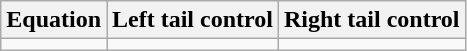<table class="wikitable sortable">
<tr>
<th>Equation</th>
<th>Left tail control</th>
<th>Right tail control</th>
</tr>
<tr>
<td></td>
<td></td>
<td></td>
</tr>
</table>
